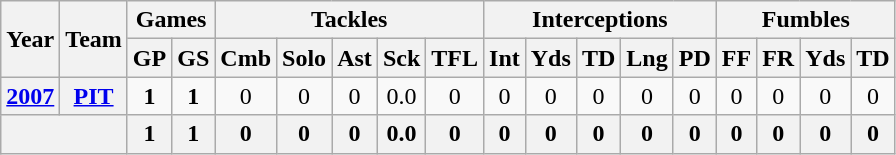<table class="wikitable" style="text-align:center">
<tr>
<th rowspan="2">Year</th>
<th rowspan="2">Team</th>
<th colspan="2">Games</th>
<th colspan="5">Tackles</th>
<th colspan="5">Interceptions</th>
<th colspan="4">Fumbles</th>
</tr>
<tr>
<th>GP</th>
<th>GS</th>
<th>Cmb</th>
<th>Solo</th>
<th>Ast</th>
<th>Sck</th>
<th>TFL</th>
<th>Int</th>
<th>Yds</th>
<th>TD</th>
<th>Lng</th>
<th>PD</th>
<th>FF</th>
<th>FR</th>
<th>Yds</th>
<th>TD</th>
</tr>
<tr>
<th><a href='#'>2007</a></th>
<th><a href='#'>PIT</a></th>
<td><strong>1</strong></td>
<td><strong>1</strong></td>
<td>0</td>
<td>0</td>
<td>0</td>
<td>0.0</td>
<td>0</td>
<td>0</td>
<td>0</td>
<td>0</td>
<td>0</td>
<td>0</td>
<td>0</td>
<td>0</td>
<td>0</td>
<td>0</td>
</tr>
<tr>
<th colspan="2"></th>
<th>1</th>
<th>1</th>
<th>0</th>
<th>0</th>
<th>0</th>
<th>0.0</th>
<th>0</th>
<th>0</th>
<th>0</th>
<th>0</th>
<th>0</th>
<th>0</th>
<th>0</th>
<th>0</th>
<th>0</th>
<th>0</th>
</tr>
</table>
